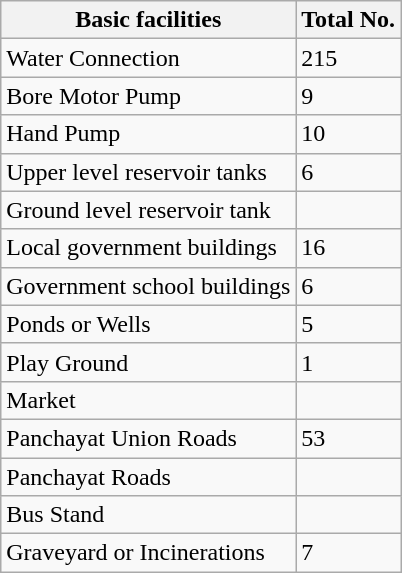<table class="wikitable">
<tr>
<th>Basic facilities</th>
<th>Total No.</th>
</tr>
<tr>
<td>Water Connection</td>
<td>215</td>
</tr>
<tr>
<td>Bore Motor Pump</td>
<td>9</td>
</tr>
<tr>
<td>Hand Pump</td>
<td>10</td>
</tr>
<tr>
<td>Upper level reservoir tanks</td>
<td>6</td>
</tr>
<tr>
<td>Ground level reservoir tank</td>
<td></td>
</tr>
<tr>
<td>Local government buildings</td>
<td>16</td>
</tr>
<tr>
<td>Government school buildings</td>
<td>6</td>
</tr>
<tr>
<td>Ponds or Wells</td>
<td>5</td>
</tr>
<tr>
<td>Play Ground</td>
<td>1</td>
</tr>
<tr>
<td>Market</td>
<td></td>
</tr>
<tr>
<td>Panchayat Union Roads</td>
<td>53</td>
</tr>
<tr>
<td>Panchayat Roads</td>
<td></td>
</tr>
<tr>
<td>Bus Stand</td>
<td></td>
</tr>
<tr>
<td>Graveyard or Incinerations</td>
<td>7</td>
</tr>
</table>
